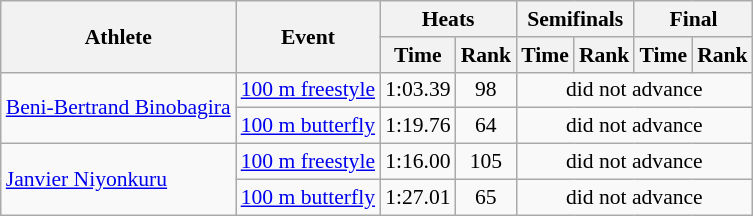<table class=wikitable style="font-size:90%">
<tr>
<th rowspan="2">Athlete</th>
<th rowspan="2">Event</th>
<th colspan="2">Heats</th>
<th colspan="2">Semifinals</th>
<th colspan="2">Final</th>
</tr>
<tr>
<th>Time</th>
<th>Rank</th>
<th>Time</th>
<th>Rank</th>
<th>Time</th>
<th>Rank</th>
</tr>
<tr>
<td rowspan="2"><a href='#'>Beni-Bertrand Binobagira</a></td>
<td><a href='#'>100 m freestyle</a></td>
<td align=center>1:03.39</td>
<td align=center>98</td>
<td align=center colspan=4>did not advance</td>
</tr>
<tr>
<td><a href='#'>100 m butterfly</a></td>
<td align=center>1:19.76</td>
<td align=center>64</td>
<td align=center colspan=4>did not advance</td>
</tr>
<tr>
<td rowspan="2"><a href='#'>Janvier Niyonkuru</a></td>
<td><a href='#'>100 m freestyle</a></td>
<td align=center>1:16.00</td>
<td align=center>105</td>
<td align=center colspan=4>did not advance</td>
</tr>
<tr>
<td><a href='#'>100 m butterfly</a></td>
<td align=center>1:27.01</td>
<td align=center>65</td>
<td align=center colspan=4>did not advance</td>
</tr>
</table>
